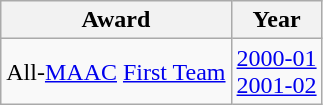<table class="wikitable">
<tr>
<th>Award</th>
<th>Year</th>
</tr>
<tr>
<td>All-<a href='#'>MAAC</a> <a href='#'>First Team</a></td>
<td><a href='#'>2000-01</a><br><a href='#'>2001-02</a></td>
</tr>
</table>
